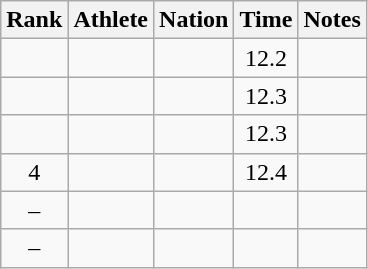<table class="wikitable sortable" style="text-align:center">
<tr>
<th>Rank</th>
<th>Athlete</th>
<th>Nation</th>
<th>Time</th>
<th>Notes</th>
</tr>
<tr>
<td></td>
<td align=left></td>
<td align=left></td>
<td>12.2</td>
<td></td>
</tr>
<tr>
<td></td>
<td align=left></td>
<td align=left></td>
<td>12.3</td>
<td></td>
</tr>
<tr>
<td></td>
<td align=left></td>
<td align=left></td>
<td>12.3</td>
<td></td>
</tr>
<tr>
<td>4</td>
<td align=left></td>
<td align=left></td>
<td>12.4</td>
<td></td>
</tr>
<tr>
<td data-sort-value=5>–</td>
<td align=left></td>
<td align=left></td>
<td></td>
<td></td>
</tr>
<tr>
<td data-sort-value=5>–</td>
<td align=left></td>
<td align=left></td>
<td></td>
<td></td>
</tr>
</table>
